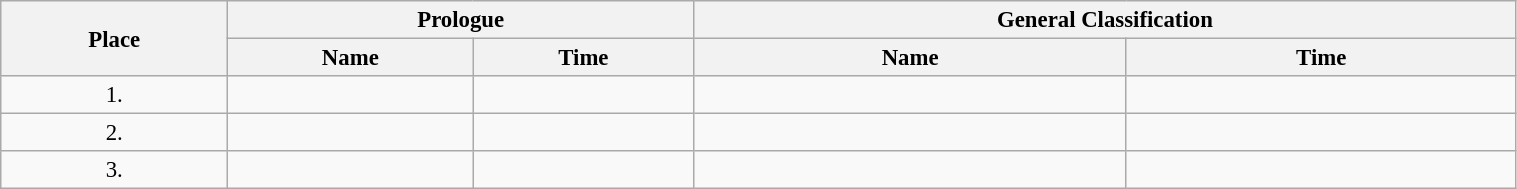<table class=wikitable style="font-size:95%" width="80%">
<tr>
<th rowspan="2">Place</th>
<th colspan="2">Prologue</th>
<th colspan="2">General Classification</th>
</tr>
<tr>
<th>Name</th>
<th>Time</th>
<th>Name</th>
<th>Time</th>
</tr>
<tr>
<td align="center">1.</td>
<td></td>
<td></td>
<td></td>
<td></td>
</tr>
<tr>
<td align="center">2.</td>
<td></td>
<td></td>
<td></td>
<td></td>
</tr>
<tr>
<td align="center">3.</td>
<td></td>
<td></td>
<td></td>
<td></td>
</tr>
</table>
